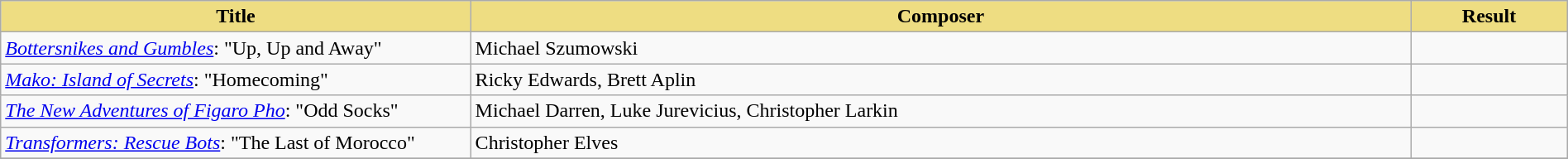<table class="wikitable" width=100%>
<tr>
<th style="width:30%;background:#EEDD82;">Title</th>
<th style="width:60%;background:#EEDD82;">Composer</th>
<th style="width:10%;background:#EEDD82;">Result<br></th>
</tr>
<tr>
<td><em><a href='#'>Bottersnikes and Gumbles</a></em>: "Up, Up and Away"</td>
<td>Michael Szumowski</td>
<td></td>
</tr>
<tr>
<td><em><a href='#'>Mako: Island of Secrets</a></em>: "Homecoming"</td>
<td>Ricky Edwards, Brett Aplin</td>
<td></td>
</tr>
<tr>
<td><em><a href='#'>The New Adventures of Figaro Pho</a></em>: "Odd Socks"</td>
<td>Michael Darren, Luke Jurevicius, Christopher Larkin</td>
<td></td>
</tr>
<tr>
<td><em><a href='#'>Transformers: Rescue Bots</a></em>: "The Last of Morocco"</td>
<td>Christopher Elves</td>
<td></td>
</tr>
<tr>
</tr>
</table>
